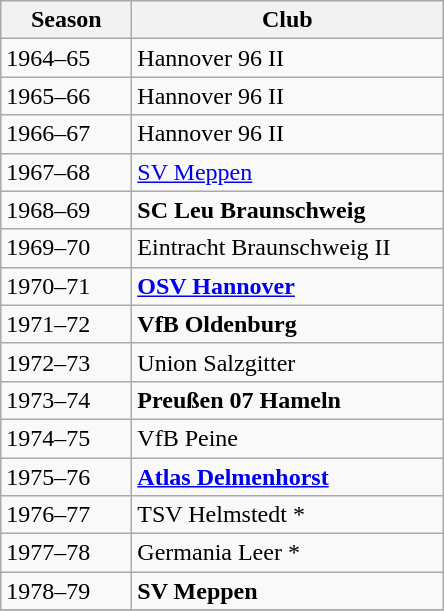<table class="wikitable">
<tr align="center" bgcolor="#dfdfdf">
<th width="80">Season</th>
<th width="200">Club</th>
</tr>
<tr>
<td>1964–65</td>
<td>Hannover 96 II</td>
</tr>
<tr>
<td>1965–66</td>
<td>Hannover 96 II</td>
</tr>
<tr>
<td>1966–67</td>
<td>Hannover 96 II</td>
</tr>
<tr>
<td>1967–68</td>
<td><a href='#'>SV Meppen</a></td>
</tr>
<tr>
<td>1968–69</td>
<td><strong>SC Leu Braunschweig</strong></td>
</tr>
<tr>
<td>1969–70</td>
<td>Eintracht Braunschweig II</td>
</tr>
<tr>
<td>1970–71</td>
<td><strong><a href='#'>OSV Hannover</a></strong></td>
</tr>
<tr>
<td>1971–72</td>
<td><strong>VfB Oldenburg</strong></td>
</tr>
<tr>
<td>1972–73</td>
<td>Union Salzgitter</td>
</tr>
<tr>
<td>1973–74</td>
<td><strong>Preußen 07 Hameln</strong></td>
</tr>
<tr>
<td>1974–75</td>
<td>VfB Peine</td>
</tr>
<tr>
<td>1975–76</td>
<td><strong><a href='#'>Atlas Delmenhorst</a></strong></td>
</tr>
<tr>
<td>1976–77</td>
<td>TSV Helmstedt *</td>
</tr>
<tr>
<td>1977–78</td>
<td>Germania Leer *</td>
</tr>
<tr>
<td>1978–79</td>
<td><strong>SV Meppen</strong></td>
</tr>
<tr>
</tr>
</table>
